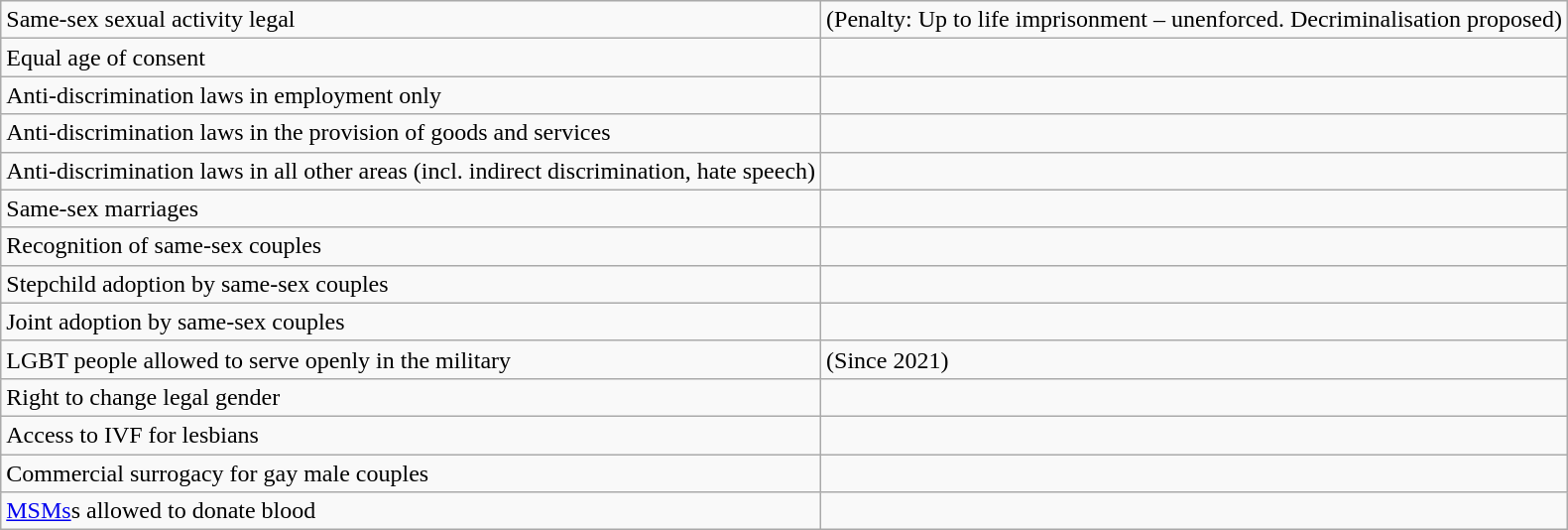<table class="wikitable">
<tr>
<td>Same-sex sexual activity legal</td>
<td> (Penalty: Up to life imprisonment – unenforced. Decriminalisation proposed)</td>
</tr>
<tr>
<td>Equal age of consent</td>
<td></td>
</tr>
<tr>
<td>Anti-discrimination laws in employment only</td>
<td></td>
</tr>
<tr>
<td>Anti-discrimination laws in the provision of goods and services</td>
<td></td>
</tr>
<tr>
<td>Anti-discrimination laws in all other areas (incl. indirect discrimination, hate speech)</td>
<td></td>
</tr>
<tr>
<td>Same-sex marriages</td>
<td></td>
</tr>
<tr>
<td>Recognition of same-sex couples</td>
<td></td>
</tr>
<tr>
<td>Stepchild adoption by same-sex couples</td>
<td></td>
</tr>
<tr>
<td>Joint adoption by same-sex couples</td>
<td></td>
</tr>
<tr>
<td>LGBT people allowed to serve openly in the military</td>
<td> (Since 2021)</td>
</tr>
<tr>
<td>Right to change legal gender</td>
<td></td>
</tr>
<tr>
<td>Access to IVF for lesbians</td>
<td></td>
</tr>
<tr>
<td>Commercial surrogacy for gay male couples</td>
<td></td>
</tr>
<tr>
<td><a href='#'>MSMs</a>s allowed to donate blood</td>
<td></td>
</tr>
</table>
